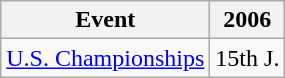<table class="wikitable" style="text-align:center">
<tr>
<th>Event</th>
<th>2006</th>
</tr>
<tr>
<td align=left><a href='#'>U.S. Championships</a></td>
<td>15th J.</td>
</tr>
</table>
